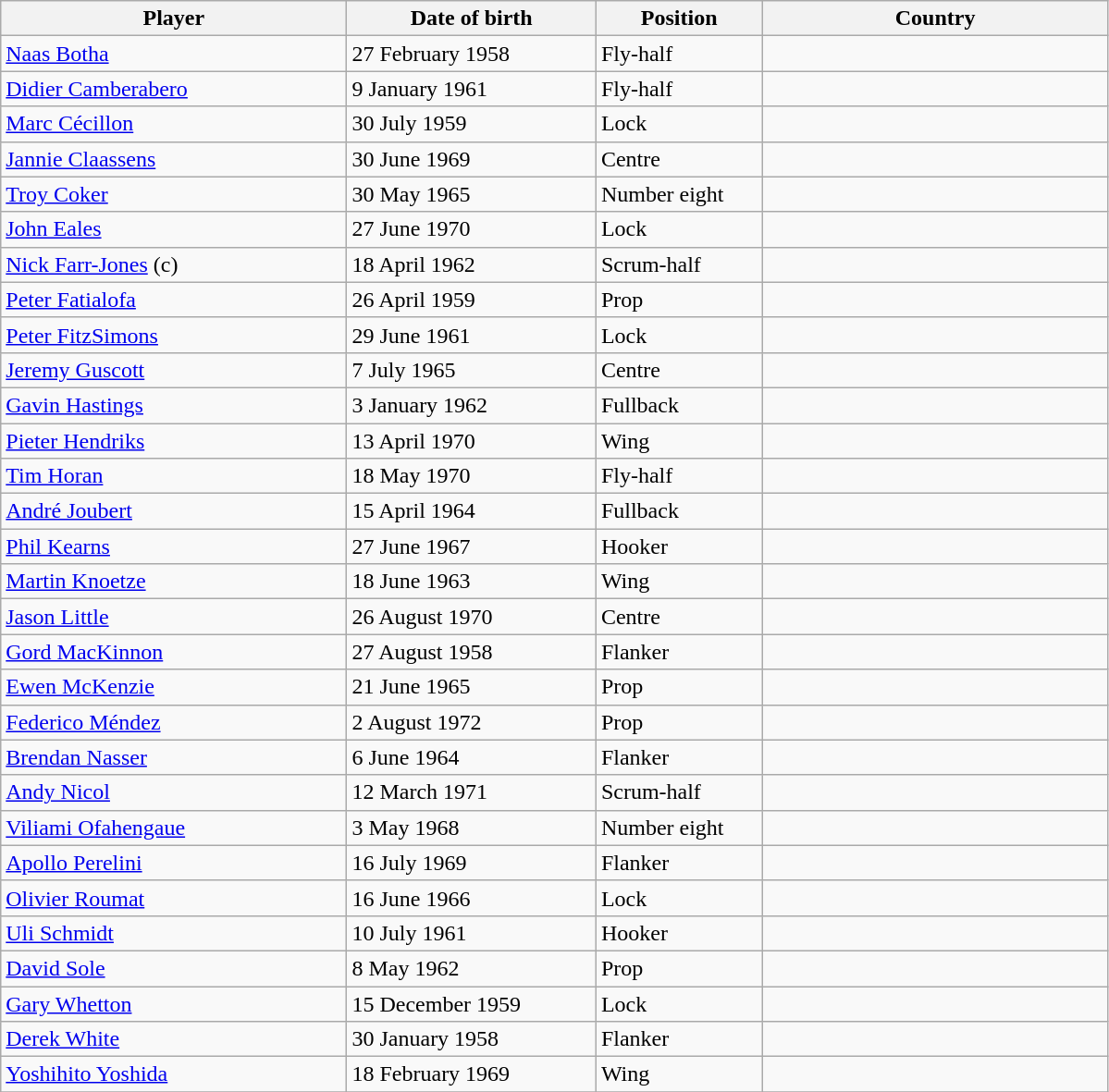<table class="wikitable">
<tr>
<th width="25%">Player</th>
<th width="18%">Date of birth</th>
<th width="12%">Position</th>
<th width="25%">Country</th>
</tr>
<tr>
<td><a href='#'>Naas Botha</a></td>
<td>27 February 1958</td>
<td>Fly-half</td>
<td></td>
</tr>
<tr>
<td><a href='#'>Didier Camberabero</a></td>
<td>9 January 1961</td>
<td>Fly-half</td>
<td></td>
</tr>
<tr>
<td><a href='#'>Marc Cécillon</a></td>
<td>30 July 1959</td>
<td>Lock</td>
<td></td>
</tr>
<tr>
<td><a href='#'>Jannie Claassens</a></td>
<td>30 June 1969</td>
<td>Centre</td>
<td></td>
</tr>
<tr>
<td><a href='#'>Troy Coker</a> </td>
<td>30 May 1965</td>
<td>Number eight</td>
<td></td>
</tr>
<tr>
<td><a href='#'>John Eales</a></td>
<td>27 June 1970</td>
<td>Lock</td>
<td></td>
</tr>
<tr>
<td><a href='#'>Nick Farr-Jones</a> (c)</td>
<td>18 April 1962</td>
<td>Scrum-half</td>
<td></td>
</tr>
<tr>
<td><a href='#'>Peter Fatialofa</a></td>
<td>26 April 1959</td>
<td>Prop</td>
<td></td>
</tr>
<tr>
<td><a href='#'>Peter FitzSimons</a> </td>
<td>29 June 1961</td>
<td>Lock</td>
<td></td>
</tr>
<tr>
<td><a href='#'>Jeremy Guscott</a></td>
<td>7 July 1965</td>
<td>Centre</td>
<td></td>
</tr>
<tr>
<td><a href='#'>Gavin Hastings</a></td>
<td>3 January 1962</td>
<td>Fullback</td>
<td></td>
</tr>
<tr>
<td><a href='#'>Pieter Hendriks</a></td>
<td>13 April 1970</td>
<td>Wing</td>
<td></td>
</tr>
<tr>
<td><a href='#'>Tim Horan</a></td>
<td>18 May 1970</td>
<td>Fly-half</td>
<td></td>
</tr>
<tr>
<td><a href='#'>André Joubert</a></td>
<td>15 April 1964</td>
<td>Fullback</td>
<td></td>
</tr>
<tr>
<td><a href='#'>Phil Kearns</a></td>
<td>27 June 1967</td>
<td>Hooker</td>
<td></td>
</tr>
<tr>
<td><a href='#'>Martin Knoetze</a></td>
<td>18 June 1963</td>
<td>Wing</td>
<td></td>
</tr>
<tr>
<td><a href='#'>Jason Little</a> </td>
<td>26 August 1970</td>
<td>Centre</td>
<td></td>
</tr>
<tr>
<td><a href='#'>Gord MacKinnon</a></td>
<td>27 August 1958</td>
<td>Flanker</td>
<td></td>
</tr>
<tr>
<td><a href='#'>Ewen McKenzie</a></td>
<td>21 June 1965</td>
<td>Prop</td>
<td></td>
</tr>
<tr>
<td><a href='#'>Federico Méndez</a></td>
<td>2 August 1972</td>
<td>Prop</td>
<td></td>
</tr>
<tr>
<td><a href='#'>Brendan Nasser</a></td>
<td>6 June 1964</td>
<td>Flanker</td>
<td></td>
</tr>
<tr>
<td><a href='#'>Andy Nicol</a></td>
<td>12 March 1971</td>
<td>Scrum-half</td>
<td></td>
</tr>
<tr>
<td><a href='#'>Viliami Ofahengaue</a></td>
<td>3 May 1968</td>
<td>Number eight</td>
<td></td>
</tr>
<tr>
<td><a href='#'>Apollo Perelini</a></td>
<td>16 July 1969</td>
<td>Flanker</td>
<td></td>
</tr>
<tr>
<td><a href='#'>Olivier Roumat</a></td>
<td>16 June 1966</td>
<td>Lock</td>
<td></td>
</tr>
<tr>
<td><a href='#'>Uli Schmidt</a></td>
<td>10 July 1961</td>
<td>Hooker</td>
<td></td>
</tr>
<tr>
<td><a href='#'>David Sole</a></td>
<td>8 May 1962</td>
<td>Prop</td>
<td></td>
</tr>
<tr>
<td><a href='#'>Gary Whetton</a> </td>
<td>15 December 1959</td>
<td>Lock</td>
<td></td>
</tr>
<tr>
<td><a href='#'>Derek White</a></td>
<td>30 January 1958</td>
<td>Flanker</td>
<td></td>
</tr>
<tr>
<td><a href='#'>Yoshihito Yoshida</a></td>
<td>18 February 1969</td>
<td>Wing</td>
<td></td>
</tr>
<tr>
</tr>
</table>
